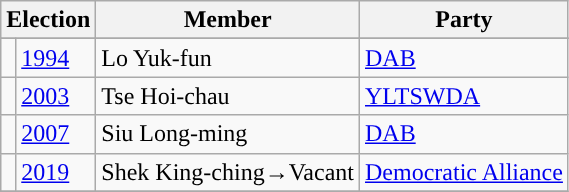<table class="wikitable">
<tr>
<th colspan="2">Election</th>
<th>Member</th>
<th>Party</th>
</tr>
<tr>
</tr>
<tr>
<td style="background-color: "></td>
<td><a href='#'>1994</a></td>
<td>Lo Yuk-fun</td>
<td><a href='#'>DAB</a></td>
</tr>
<tr>
<td style="background-color: "></td>
<td><a href='#'>2003</a></td>
<td>Tse Hoi-chau</td>
<td><a href='#'>YLTSWDA</a></td>
</tr>
<tr>
<td style="background-color: "></td>
<td><a href='#'>2007</a></td>
<td>Siu Long-ming</td>
<td><a href='#'>DAB</a></td>
</tr>
<tr>
<td style="background-color: "></td>
<td><a href='#'>2019</a></td>
<td>Shek King-ching→Vacant</td>
<td><a href='#'>Democratic Alliance</a></td>
</tr>
<tr>
</tr>
</table>
